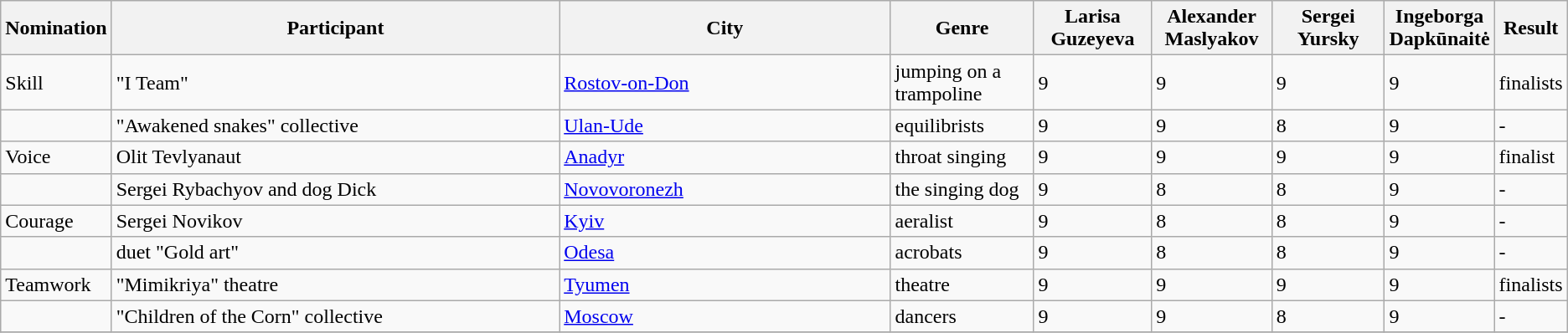<table class="wikitable">
<tr>
<th width="2%">Nomination</th>
<th width="35%">Participant</th>
<th width="25%">City</th>
<th width="10%">Genre</th>
<th width="8%">Larisa Guzeyeva</th>
<th width="8%">Alexander Maslyakov</th>
<th width="8%">Sergei Yursky</th>
<th width="8%">Ingeborga Dapkūnaitė</th>
<th width="8%">Result</th>
</tr>
<tr>
<td>Skill</td>
<td>"I Team"</td>
<td><a href='#'>Rostov-on-Don</a></td>
<td>jumping on a trampoline</td>
<td>9</td>
<td>9</td>
<td>9</td>
<td>9</td>
<td>finalists</td>
</tr>
<tr>
<td></td>
<td>"Awakened snakes" collective</td>
<td><a href='#'>Ulan-Ude</a></td>
<td>equilibrists</td>
<td>9</td>
<td>9</td>
<td>8</td>
<td>9</td>
<td>-</td>
</tr>
<tr>
<td>Voice</td>
<td>Olit Tevlyanaut</td>
<td><a href='#'>Anadyr</a></td>
<td>throat singing</td>
<td>9</td>
<td>9</td>
<td>9</td>
<td>9</td>
<td>finalist</td>
</tr>
<tr>
<td></td>
<td>Sergei Rybachyov and dog Dick</td>
<td><a href='#'>Novovoronezh</a></td>
<td>the singing dog</td>
<td>9</td>
<td>8</td>
<td>8</td>
<td>9</td>
<td>-</td>
</tr>
<tr>
<td>Courage</td>
<td>Sergei Novikov</td>
<td><a href='#'>Kyiv</a></td>
<td>aeralist</td>
<td>9</td>
<td>8</td>
<td>8</td>
<td>9</td>
<td>-</td>
</tr>
<tr>
<td></td>
<td>duet "Gold art"</td>
<td><a href='#'>Odesa</a></td>
<td>acrobats</td>
<td>9</td>
<td>8</td>
<td>8</td>
<td>9</td>
<td>-</td>
</tr>
<tr>
<td>Teamwork</td>
<td>"Mimikriya" theatre</td>
<td><a href='#'>Tyumen</a></td>
<td>theatre</td>
<td>9</td>
<td>9</td>
<td>9</td>
<td>9</td>
<td>finalists</td>
</tr>
<tr>
<td></td>
<td>"Children of the Corn" collective</td>
<td><a href='#'>Moscow</a></td>
<td>dancers</td>
<td>9</td>
<td>9</td>
<td>8</td>
<td>9</td>
<td>-</td>
</tr>
<tr>
</tr>
</table>
